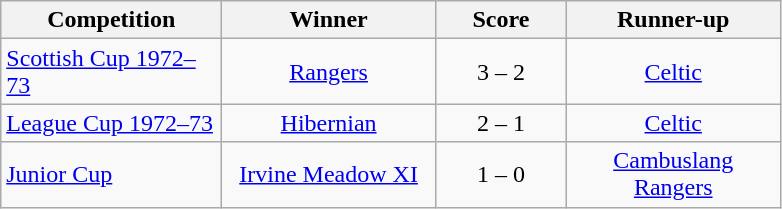<table class="wikitable" style="text-align: center;">
<tr>
<th width=140>Competition</th>
<th width=135>Winner</th>
<th width=80>Score</th>
<th width=135>Runner-up</th>
</tr>
<tr>
<td align=left><a href='#'>Scottish Cup 1972–73</a></td>
<td><a href='#'>Rangers</a></td>
<td align=center>3 – 2</td>
<td><a href='#'>Celtic</a></td>
</tr>
<tr>
<td align=left><a href='#'>League Cup 1972–73</a></td>
<td><a href='#'>Hibernian</a></td>
<td align=center>2 – 1</td>
<td><a href='#'>Celtic</a></td>
</tr>
<tr>
<td align=left><a href='#'>Junior Cup</a></td>
<td><a href='#'>Irvine Meadow XI</a></td>
<td align=center>1 – 0 </td>
<td><a href='#'>Cambuslang Rangers</a></td>
</tr>
</table>
